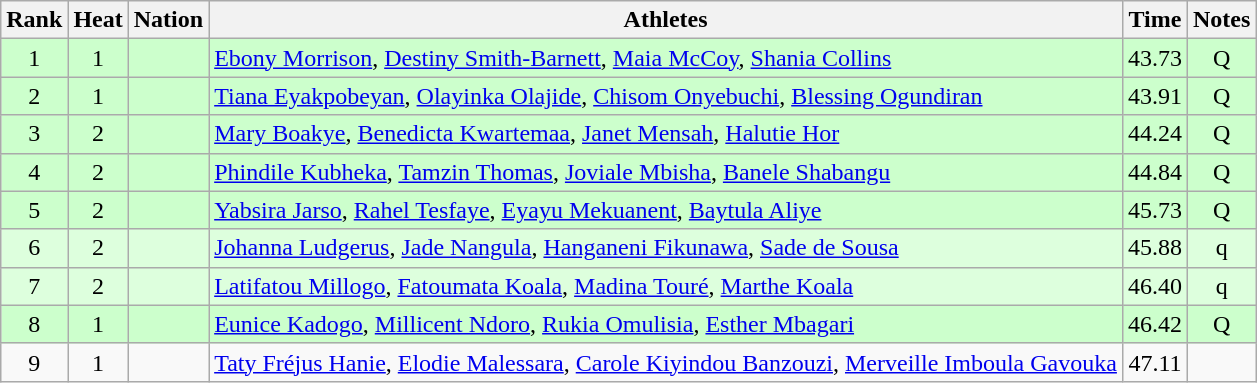<table class="wikitable sortable" style="text-align:center">
<tr>
<th>Rank</th>
<th>Heat</th>
<th>Nation</th>
<th>Athletes</th>
<th>Time</th>
<th>Notes</th>
</tr>
<tr bgcolor=ccffcc>
<td>1</td>
<td>1</td>
<td align=left></td>
<td align=left><a href='#'>Ebony Morrison</a>, <a href='#'>Destiny Smith-Barnett</a>, <a href='#'>Maia McCoy</a>, <a href='#'>Shania Collins</a></td>
<td>43.73</td>
<td>Q</td>
</tr>
<tr bgcolor=ccffcc>
<td>2</td>
<td>1</td>
<td align=left></td>
<td align=left><a href='#'>Tiana Eyakpobeyan</a>, <a href='#'>Olayinka Olajide</a>, <a href='#'>Chisom Onyebuchi</a>, <a href='#'>Blessing Ogundiran</a></td>
<td>43.91</td>
<td>Q</td>
</tr>
<tr bgcolor=ccffcc>
<td>3</td>
<td>2</td>
<td align=left></td>
<td align=left><a href='#'>Mary Boakye</a>, <a href='#'>Benedicta Kwartemaa</a>, <a href='#'>Janet Mensah</a>, <a href='#'>Halutie Hor</a></td>
<td>44.24</td>
<td>Q</td>
</tr>
<tr bgcolor=ccffcc>
<td>4</td>
<td>2</td>
<td align=left></td>
<td align=left><a href='#'>Phindile Kubheka</a>, <a href='#'>Tamzin Thomas</a>, <a href='#'>Joviale Mbisha</a>, <a href='#'>Banele Shabangu</a></td>
<td>44.84</td>
<td>Q</td>
</tr>
<tr bgcolor=ccffcc>
<td>5</td>
<td>2</td>
<td align=left></td>
<td align=left><a href='#'>Yabsira Jarso</a>, <a href='#'>Rahel Tesfaye</a>, <a href='#'>Eyayu Mekuanent</a>, <a href='#'>Baytula Aliye</a></td>
<td>45.73</td>
<td>Q</td>
</tr>
<tr bgcolor=ddffdd>
<td>6</td>
<td>2</td>
<td align=left></td>
<td align=left><a href='#'>Johanna Ludgerus</a>, <a href='#'>Jade Nangula</a>, <a href='#'>Hanganeni Fikunawa</a>, <a href='#'>Sade de Sousa</a></td>
<td>45.88</td>
<td>q</td>
</tr>
<tr bgcolor=ddffdd>
<td>7</td>
<td>2</td>
<td align=left></td>
<td align=left><a href='#'>Latifatou Millogo</a>, <a href='#'>Fatoumata Koala</a>, <a href='#'>Madina Touré</a>, <a href='#'>Marthe Koala</a></td>
<td>46.40</td>
<td>q</td>
</tr>
<tr bgcolor=ccffcc>
<td>8</td>
<td>1</td>
<td align=left></td>
<td align=left><a href='#'>Eunice Kadogo</a>, <a href='#'>Millicent Ndoro</a>, <a href='#'>Rukia Omulisia</a>, <a href='#'>Esther Mbagari</a></td>
<td>46.42</td>
<td>Q</td>
</tr>
<tr>
<td>9</td>
<td>1</td>
<td align=left></td>
<td align=left><a href='#'>Taty Fréjus Hanie</a>, <a href='#'>Elodie Malessara</a>, <a href='#'>Carole Kiyindou Banzouzi</a>, <a href='#'>Merveille Imboula Gavouka</a></td>
<td>47.11</td>
<td></td>
</tr>
</table>
